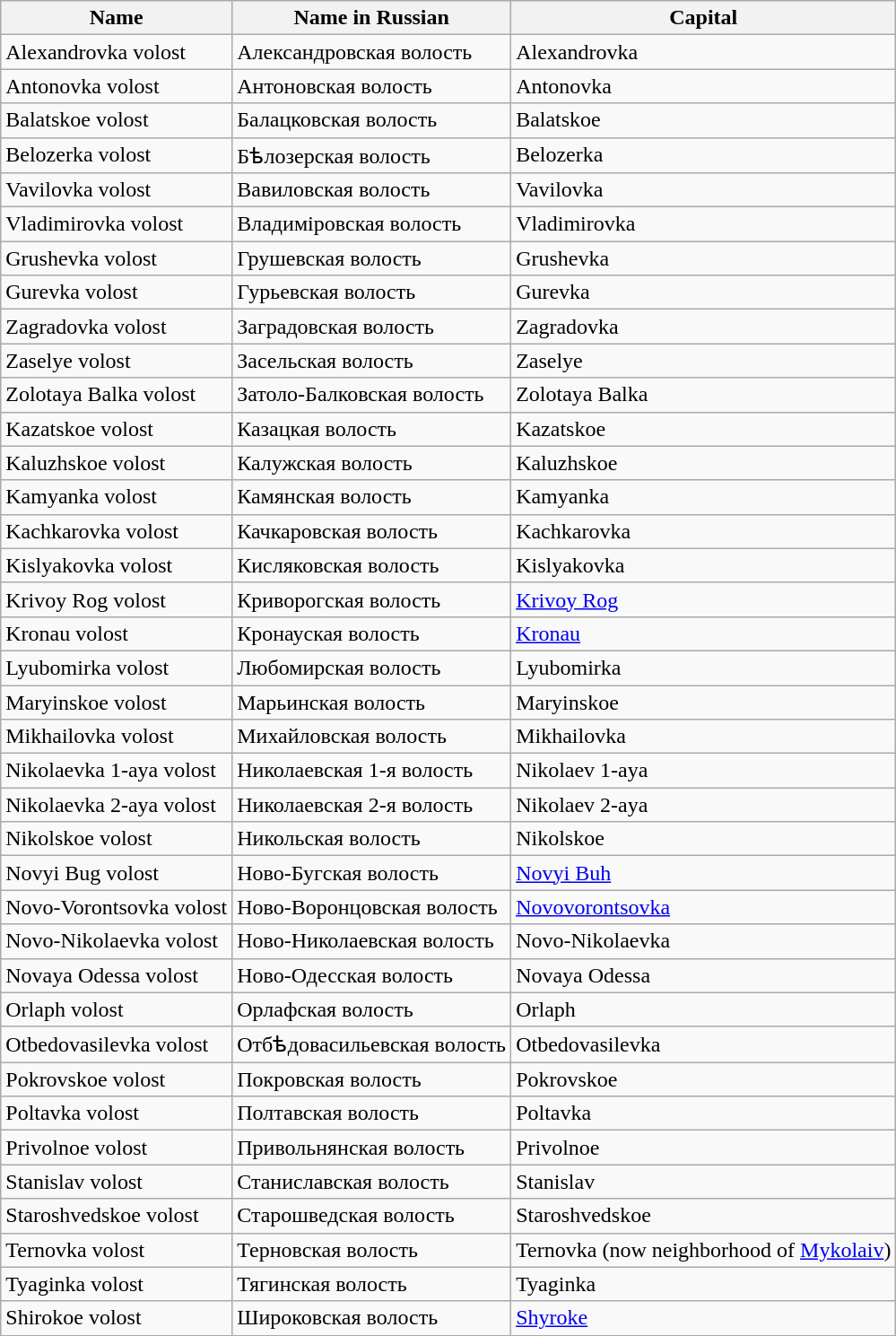<table class="wikitable sortable">
<tr>
<th>Name</th>
<th>Name in Russian</th>
<th>Capital</th>
</tr>
<tr>
<td>Alexandrovka volost</td>
<td>Александровская волость</td>
<td>Alexandrovka</td>
</tr>
<tr>
<td>Antonovka volost</td>
<td>Антоновская волость</td>
<td>Antonovka</td>
</tr>
<tr>
<td>Balatskoe volost</td>
<td>Балацковская волость</td>
<td>Balatskoe</td>
</tr>
<tr>
<td>Belozerka volost</td>
<td>Бѣлозерская волость</td>
<td>Belozerka</td>
</tr>
<tr>
<td>Vavilovka volost</td>
<td>Вавиловская волость</td>
<td>Vavilovka</td>
</tr>
<tr>
<td>Vladimirovka volost</td>
<td>Владиміровская волость</td>
<td>Vladimirovka</td>
</tr>
<tr>
<td>Grushevka volost</td>
<td>Грушевская волость</td>
<td>Grushevka</td>
</tr>
<tr>
<td>Gurevka volost</td>
<td>Гурьевская волость</td>
<td>Gurevka</td>
</tr>
<tr>
<td>Zagradovka volost</td>
<td>Заградовская волость</td>
<td>Zagradovka</td>
</tr>
<tr>
<td>Zaselye volost</td>
<td>Засельская волость</td>
<td>Zaselye</td>
</tr>
<tr>
<td>Zolotaya Balka volost</td>
<td>Затоло-Балковская волость</td>
<td>Zolotaya Balka</td>
</tr>
<tr>
<td>Kazatskoe volost</td>
<td>Казацкая волость</td>
<td>Kazatskoe</td>
</tr>
<tr>
<td>Kaluzhskoe volost</td>
<td>Калужская волость</td>
<td>Kaluzhskoe</td>
</tr>
<tr>
<td>Kamyanka volost</td>
<td>Камянская волость</td>
<td>Kamyanka</td>
</tr>
<tr>
<td>Kachkarovka volost</td>
<td>Качкаровская волость</td>
<td>Kachkarovka</td>
</tr>
<tr>
<td>Kislyakovka volost</td>
<td>Кисляковская волость</td>
<td>Kislyakovka</td>
</tr>
<tr>
<td>Krivoy Rog volost</td>
<td>Криворогская волость</td>
<td><a href='#'>Krivoy Rog</a></td>
</tr>
<tr>
<td>Kronau volost</td>
<td>Кронауская волость</td>
<td><a href='#'>Kronau</a></td>
</tr>
<tr>
<td>Lyubomirka volost</td>
<td>Любомирская волость</td>
<td>Lyubomirka</td>
</tr>
<tr>
<td>Maryinskoe volost</td>
<td>Марьинская волость</td>
<td>Maryinskoe</td>
</tr>
<tr>
<td>Mikhailovka volost</td>
<td>Михайловская волость</td>
<td>Mikhailovka</td>
</tr>
<tr>
<td>Nikolaevka 1-aya volost</td>
<td>Николаевская 1-я волость</td>
<td>Nikolaev 1-aya</td>
</tr>
<tr>
<td>Nikolaevka 2-aya volost</td>
<td>Николаевская 2-я волость</td>
<td>Nikolaev 2-aya</td>
</tr>
<tr>
<td>Nikolskoe volost</td>
<td>Никольская волость</td>
<td>Nikolskoe</td>
</tr>
<tr>
<td>Novyi Bug volost</td>
<td>Ново-Бугская волость</td>
<td><a href='#'>Novyi Buh</a></td>
</tr>
<tr>
<td>Novo-Vorontsovka volost</td>
<td>Ново-Воронцовская волость</td>
<td><a href='#'>Novovorontsovka</a></td>
</tr>
<tr>
<td>Novo-Nikolaevka volost</td>
<td>Ново-Николаевская волость</td>
<td>Novo-Nikolaevka</td>
</tr>
<tr>
<td>Novaya Odessa volost</td>
<td>Ново-Одесская волость</td>
<td>Novaya Odessa</td>
</tr>
<tr>
<td>Orlaph volost</td>
<td>Орлафская волость</td>
<td>Orlaph</td>
</tr>
<tr>
<td>Otbedovasilevka volost</td>
<td>Отбѣдовасильевская волость</td>
<td>Otbedovasilevka</td>
</tr>
<tr>
<td>Pokrovskoe volost</td>
<td>Покровская волость</td>
<td>Pokrovskoe</td>
</tr>
<tr>
<td>Poltavka volost</td>
<td>Полтавская волость</td>
<td>Poltavka</td>
</tr>
<tr>
<td>Privolnoe volost</td>
<td>Привольнянская волость</td>
<td>Privolnoe</td>
</tr>
<tr>
<td>Stanislav volost</td>
<td>Станиславская волость</td>
<td>Stanislav</td>
</tr>
<tr>
<td>Staroshvedskoe volost</td>
<td>Старошведская волость</td>
<td>Staroshvedskoe</td>
</tr>
<tr>
<td>Ternovka volost</td>
<td>Терновская волость</td>
<td>Ternovka (now neighborhood of <a href='#'>Mykolaiv</a>)</td>
</tr>
<tr>
<td>Tyaginka volost</td>
<td>Тягинская волость</td>
<td>Tyaginka</td>
</tr>
<tr>
<td>Shirokoe volost</td>
<td>Широковская волость</td>
<td><a href='#'>Shyroke</a></td>
</tr>
</table>
